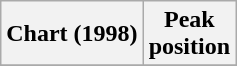<table class="wikitable sortable plainrowheaders">
<tr>
<th scope="col">Chart (1998)</th>
<th scope="col">Peak<br>position</th>
</tr>
<tr>
</tr>
</table>
